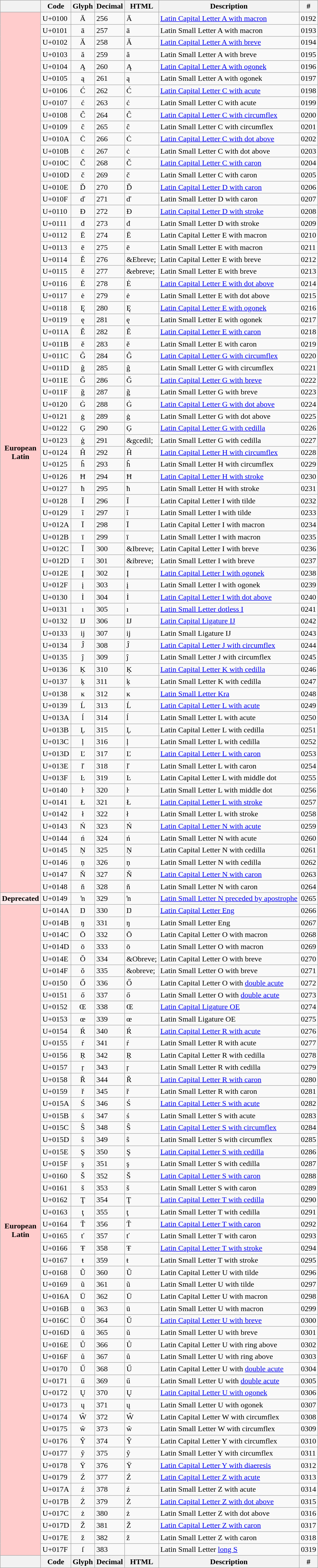<table class="wikitable sortable collapsible" id="Table_Latin_Extended-A">
<tr>
<th></th>
<th>Code</th>
<th>Glyph</th>
<th>Decimal</th>
<th>HTML</th>
<th>Description</th>
<th>#</th>
</tr>
<tr>
<td align="center" rowspan=73 style="background: #ffcccc;"><strong>European<br>Latin</strong></td>
<td>U+0100</td>
<td align="center">Ā</td>
<td>256</td>
<td>&Amacr;</td>
<td><a href='#'>Latin Capital Letter A with macron</a></td>
<td>0192</td>
</tr>
<tr>
<td>U+0101</td>
<td align="center">ā</td>
<td>257</td>
<td>&amacr;</td>
<td>Latin Small Letter A with macron</td>
<td>0193</td>
</tr>
<tr>
<td>U+0102</td>
<td align="center">Ă</td>
<td>258</td>
<td>&Abreve;</td>
<td><a href='#'>Latin Capital Letter A with breve</a></td>
<td>0194</td>
</tr>
<tr>
<td>U+0103</td>
<td align="center">ă</td>
<td>259</td>
<td>&abreve;</td>
<td>Latin Small Letter A with breve</td>
<td>0195</td>
</tr>
<tr>
<td>U+0104</td>
<td align="center">Ą</td>
<td>260</td>
<td>&Aogon;</td>
<td><a href='#'>Latin Capital Letter A with ogonek</a></td>
<td>0196</td>
</tr>
<tr>
<td>U+0105</td>
<td align="center">ą</td>
<td>261</td>
<td>&aogon;</td>
<td>Latin Small Letter A with ogonek</td>
<td>0197</td>
</tr>
<tr>
<td>U+0106</td>
<td align="center">Ć</td>
<td>262</td>
<td>&Cacute;</td>
<td><a href='#'>Latin Capital Letter C with acute</a></td>
<td>0198</td>
</tr>
<tr>
<td>U+0107</td>
<td align="center">ć</td>
<td>263</td>
<td>&cacute;</td>
<td>Latin Small Letter C with acute</td>
<td>0199</td>
</tr>
<tr>
<td>U+0108</td>
<td align="center">Ĉ</td>
<td>264</td>
<td>&Ccirc;</td>
<td><a href='#'>Latin Capital Letter C with circumflex</a></td>
<td>0200</td>
</tr>
<tr>
<td>U+0109</td>
<td align="center">ĉ</td>
<td>265</td>
<td>&ccirc;</td>
<td>Latin Small Letter C with circumflex</td>
<td>0201</td>
</tr>
<tr>
<td>U+010A</td>
<td align="center">Ċ</td>
<td>266</td>
<td>&Cdot;</td>
<td><a href='#'>Latin Capital Letter C with dot above</a></td>
<td>0202</td>
</tr>
<tr>
<td>U+010B</td>
<td align="center">ċ</td>
<td>267</td>
<td>&cdot;</td>
<td>Latin Small Letter C with dot above</td>
<td>0203</td>
</tr>
<tr>
<td>U+010C</td>
<td align="center">Č</td>
<td>268</td>
<td>&Ccaron;</td>
<td><a href='#'>Latin Capital Letter C with caron</a></td>
<td>0204</td>
</tr>
<tr>
<td>U+010D</td>
<td align="center">č</td>
<td>269</td>
<td>&ccaron;</td>
<td>Latin Small Letter C with caron</td>
<td>0205</td>
</tr>
<tr>
<td>U+010E</td>
<td align="center">Ď</td>
<td>270</td>
<td>&Dcaron;</td>
<td><a href='#'>Latin Capital Letter D with caron</a></td>
<td>0206</td>
</tr>
<tr>
<td>U+010F</td>
<td align="center">ď</td>
<td>271</td>
<td>&dcaron;</td>
<td>Latin Small Letter D with caron</td>
<td>0207</td>
</tr>
<tr>
<td>U+0110</td>
<td align="center">Đ</td>
<td>272</td>
<td>&Dstrok;</td>
<td><a href='#'>Latin Capital Letter D with stroke</a></td>
<td>0208</td>
</tr>
<tr>
<td>U+0111</td>
<td align="center">đ</td>
<td>273</td>
<td>&dstrok;</td>
<td>Latin Small Letter D with stroke</td>
<td>0209</td>
</tr>
<tr>
<td>U+0112</td>
<td align="center">Ē</td>
<td>274</td>
<td>&Emacr;</td>
<td>Latin Capital Letter E with macron</td>
<td>0210</td>
</tr>
<tr>
<td>U+0113</td>
<td align="center">ē</td>
<td>275</td>
<td>&emacr;</td>
<td>Latin Small Letter E with macron</td>
<td>0211</td>
</tr>
<tr>
<td>U+0114</td>
<td align="center">Ĕ</td>
<td>276</td>
<td>&Ebreve;</td>
<td>Latin Capital Letter E with breve</td>
<td>0212</td>
</tr>
<tr>
<td>U+0115</td>
<td align="center">ĕ</td>
<td>277</td>
<td>&ebreve;</td>
<td>Latin Small Letter E with breve</td>
<td>0213</td>
</tr>
<tr>
<td>U+0116</td>
<td align="center">Ė</td>
<td>278</td>
<td>&Edot;</td>
<td><a href='#'>Latin Capital Letter E with dot above</a></td>
<td>0214</td>
</tr>
<tr>
<td>U+0117</td>
<td align="center">ė</td>
<td>279</td>
<td>&edot;</td>
<td>Latin Small Letter E with dot above</td>
<td>0215</td>
</tr>
<tr>
<td>U+0118</td>
<td align="center">Ę</td>
<td>280</td>
<td>&Eogon;</td>
<td><a href='#'>Latin Capital Letter E with ogonek</a></td>
<td>0216</td>
</tr>
<tr>
<td>U+0119</td>
<td align="center">ę</td>
<td>281</td>
<td>&eogon;</td>
<td>Latin Small Letter E with ogonek</td>
<td>0217</td>
</tr>
<tr>
<td>U+011A</td>
<td align="center">Ě</td>
<td>282</td>
<td>&Ecaron;</td>
<td><a href='#'>Latin Capital Letter E with caron</a></td>
<td>0218</td>
</tr>
<tr>
<td>U+011B</td>
<td align="center">ě</td>
<td>283</td>
<td>&ecaron;</td>
<td>Latin Small Letter E with caron</td>
<td>0219</td>
</tr>
<tr>
<td>U+011C</td>
<td align="center">Ĝ</td>
<td>284</td>
<td>&Gcirc;</td>
<td><a href='#'>Latin Capital Letter G with circumflex</a></td>
<td>0220</td>
</tr>
<tr>
<td>U+011D</td>
<td align="center">ĝ</td>
<td>285</td>
<td>&gcirc;</td>
<td>Latin Small Letter G with circumflex</td>
<td>0221</td>
</tr>
<tr>
<td>U+011E</td>
<td align="center">Ğ</td>
<td>286</td>
<td>&Gbreve;</td>
<td><a href='#'>Latin Capital Letter G with breve</a></td>
<td>0222</td>
</tr>
<tr>
<td>U+011F</td>
<td align="center">ğ</td>
<td>287</td>
<td>&gbreve;</td>
<td>Latin Small Letter G with breve</td>
<td>0223</td>
</tr>
<tr>
<td>U+0120</td>
<td align="center">Ġ</td>
<td>288</td>
<td>&Gdot;</td>
<td><a href='#'>Latin Capital Letter G with dot above</a></td>
<td>0224</td>
</tr>
<tr>
<td>U+0121</td>
<td align="center">ġ</td>
<td>289</td>
<td>&gdot;</td>
<td>Latin Small Letter G with dot above</td>
<td>0225</td>
</tr>
<tr>
<td>U+0122</td>
<td align="center">Ģ</td>
<td>290</td>
<td>&Gcedil;</td>
<td><a href='#'>Latin Capital Letter G with cedilla</a></td>
<td>0226</td>
</tr>
<tr>
<td>U+0123</td>
<td align="center">ģ</td>
<td>291</td>
<td>&gcedil;</td>
<td>Latin Small Letter G with cedilla</td>
<td>0227</td>
</tr>
<tr>
<td>U+0124</td>
<td align="center">Ĥ</td>
<td>292</td>
<td>&Hcirc;</td>
<td><a href='#'>Latin Capital Letter H with circumflex</a></td>
<td>0228</td>
</tr>
<tr>
<td>U+0125</td>
<td align="center">ĥ</td>
<td>293</td>
<td>&hcirc;</td>
<td>Latin Small Letter H with circumflex</td>
<td>0229</td>
</tr>
<tr>
<td>U+0126</td>
<td align="center">Ħ</td>
<td>294</td>
<td>&Hstrok;</td>
<td><a href='#'>Latin Capital Letter H with stroke</a></td>
<td>0230</td>
</tr>
<tr>
<td>U+0127</td>
<td align="center">ħ</td>
<td>295</td>
<td>&hstrok;</td>
<td>Latin Small Letter H with stroke</td>
<td>0231</td>
</tr>
<tr>
<td>U+0128</td>
<td align="center">Ĩ</td>
<td>296</td>
<td>&Itilde;</td>
<td>Latin Capital Letter I with tilde</td>
<td>0232</td>
</tr>
<tr>
<td>U+0129</td>
<td align="center">ĩ</td>
<td>297</td>
<td>&itilde;</td>
<td>Latin Small Letter I with tilde</td>
<td>0233</td>
</tr>
<tr>
<td>U+012A</td>
<td align="center">Ī</td>
<td>298</td>
<td>&Imacr;</td>
<td>Latin Capital Letter I with macron</td>
<td>0234</td>
</tr>
<tr>
<td>U+012B</td>
<td align="center">ī</td>
<td>299</td>
<td>&imacr;</td>
<td>Latin Small Letter I with macron</td>
<td>0235</td>
</tr>
<tr>
<td>U+012C</td>
<td align="center">Ĭ</td>
<td>300</td>
<td>&Ibreve;</td>
<td>Latin Capital Letter I with breve</td>
<td>0236</td>
</tr>
<tr>
<td>U+012D</td>
<td align="center">ĭ</td>
<td>301</td>
<td>&ibreve;</td>
<td>Latin Small Letter I with breve</td>
<td>0237</td>
</tr>
<tr>
<td>U+012E</td>
<td align="center">Į</td>
<td>302</td>
<td>&Iogon;</td>
<td><a href='#'>Latin Capital Letter I with ogonek</a></td>
<td>0238</td>
</tr>
<tr>
<td>U+012F</td>
<td align="center">į</td>
<td>303</td>
<td>&iogon;</td>
<td>Latin Small Letter I with ogonek</td>
<td>0239</td>
</tr>
<tr>
<td>U+0130</td>
<td align="center">İ</td>
<td>304</td>
<td>&Idot;</td>
<td><a href='#'>Latin Capital Letter I with dot above</a></td>
<td>0240</td>
</tr>
<tr>
<td>U+0131</td>
<td align="center">ı</td>
<td>305</td>
<td>&inodot;</td>
<td><a href='#'>Latin Small Letter dotless I</a></td>
<td>0241</td>
</tr>
<tr>
<td>U+0132</td>
<td align="center">Ĳ</td>
<td>306</td>
<td>&IJlig;</td>
<td><a href='#'>Latin Capital Ligature IJ</a></td>
<td>0242</td>
</tr>
<tr>
<td>U+0133</td>
<td align="center">ĳ</td>
<td>307</td>
<td>&ijlig;</td>
<td>Latin Small Ligature IJ</td>
<td>0243</td>
</tr>
<tr>
<td>U+0134</td>
<td align="center">Ĵ</td>
<td>308</td>
<td>&Jcirc;</td>
<td><a href='#'>Latin Capital Letter J with circumflex</a></td>
<td>0244</td>
</tr>
<tr>
<td>U+0135</td>
<td align="center">ĵ</td>
<td>309</td>
<td>&jcirc;</td>
<td>Latin Small Letter J with circumflex</td>
<td>0245</td>
</tr>
<tr>
<td>U+0136</td>
<td align="center">Ķ</td>
<td>310</td>
<td>&Kcedil;</td>
<td><a href='#'>Latin Capital Letter K with cedilla</a></td>
<td>0246</td>
</tr>
<tr>
<td>U+0137</td>
<td align="center">ķ</td>
<td>311</td>
<td>&kcedil;</td>
<td>Latin Small Letter K with cedilla</td>
<td>0247</td>
</tr>
<tr>
<td>U+0138</td>
<td align="center">ĸ</td>
<td>312</td>
<td>&kgreen;</td>
<td><a href='#'>Latin Small Letter Kra</a></td>
<td>0248</td>
</tr>
<tr>
<td>U+0139</td>
<td align="center">Ĺ</td>
<td>313</td>
<td>&Lacute;</td>
<td><a href='#'>Latin Capital Letter L with acute</a></td>
<td>0249</td>
</tr>
<tr>
<td>U+013A</td>
<td align="center">ĺ</td>
<td>314</td>
<td>&lacute;</td>
<td>Latin Small Letter L with acute</td>
<td>0250</td>
</tr>
<tr>
<td>U+013B</td>
<td align="center">Ļ</td>
<td>315</td>
<td>&Lcedil;</td>
<td>Latin Capital Letter L with cedilla</td>
<td>0251</td>
</tr>
<tr>
<td>U+013C</td>
<td align="center">ļ</td>
<td>316</td>
<td>&lcedil;</td>
<td>Latin Small Letter L with cedilla</td>
<td>0252</td>
</tr>
<tr>
<td>U+013D</td>
<td align="center">Ľ</td>
<td>317</td>
<td>&Lcaron;</td>
<td><a href='#'>Latin Capital Letter L with caron</a></td>
<td>0253</td>
</tr>
<tr>
<td>U+013E</td>
<td align="center">ľ</td>
<td>318</td>
<td>&lcaron;</td>
<td>Latin Small Letter L with caron</td>
<td>0254</td>
</tr>
<tr>
<td>U+013F</td>
<td align="center">Ŀ</td>
<td>319</td>
<td>&Lmidot;</td>
<td>Latin Capital Letter L with middle dot</td>
<td>0255</td>
</tr>
<tr>
<td>U+0140</td>
<td align="center">ŀ</td>
<td>320</td>
<td>&lmidot;</td>
<td>Latin Small Letter L with middle dot</td>
<td>0256</td>
</tr>
<tr>
<td>U+0141</td>
<td align="center">Ł</td>
<td>321</td>
<td>&Lstrok;</td>
<td><a href='#'>Latin Capital Letter L with stroke</a></td>
<td>0257</td>
</tr>
<tr>
<td>U+0142</td>
<td align="center">ł</td>
<td>322</td>
<td>&lstrok;</td>
<td>Latin Small Letter L with stroke</td>
<td>0258</td>
</tr>
<tr>
<td>U+0143</td>
<td align="center">Ń</td>
<td>323</td>
<td>&Nacute;</td>
<td><a href='#'>Latin Capital Letter N with acute</a></td>
<td>0259</td>
</tr>
<tr>
<td>U+0144</td>
<td align="center">ń</td>
<td>324</td>
<td>&nacute;</td>
<td>Latin Small Letter N with acute</td>
<td>0260</td>
</tr>
<tr>
<td>U+0145</td>
<td align="center">Ņ</td>
<td>325</td>
<td>&Ncedil;</td>
<td>Latin Capital Letter N with cedilla</td>
<td>0261</td>
</tr>
<tr>
<td>U+0146</td>
<td align="center">ņ</td>
<td>326</td>
<td>&ncedil;</td>
<td>Latin Small Letter N with cedilla</td>
<td>0262</td>
</tr>
<tr>
<td>U+0147</td>
<td align="center">Ň</td>
<td>327</td>
<td>&Ncaron;</td>
<td><a href='#'>Latin Capital Letter N with caron</a></td>
<td>0263</td>
</tr>
<tr>
<td>U+0148</td>
<td align="center">ň</td>
<td>328</td>
<td>&ncaron;</td>
<td>Latin Small Letter N with caron</td>
<td>0264</td>
</tr>
<tr>
<td align="center" rowspan=1 style="background: #ffebeb;"><strong>Deprecated</strong></td>
<td>U+0149</td>
<td align="center">ŉ</td>
<td>329</td>
<td>&napos;</td>
<td><a href='#'>Latin Small Letter N preceded by apostrophe</a></td>
<td>0265</td>
</tr>
<tr>
<td align="center" rowspan=54 style="background: #ffcccc;"><strong>European<br>Latin</strong></td>
<td>U+014A</td>
<td align="center">Ŋ</td>
<td>330</td>
<td>&ENG;</td>
<td><a href='#'>Latin Capital Letter Eng</a></td>
<td>0266</td>
</tr>
<tr>
<td>U+014B</td>
<td align="center">ŋ</td>
<td>331</td>
<td>&eng;</td>
<td>Latin Small Letter Eng</td>
<td>0267</td>
</tr>
<tr>
<td>U+014C</td>
<td align="center">Ō</td>
<td>332</td>
<td>&Omacr;</td>
<td>Latin Capital Letter O with macron</td>
<td>0268</td>
</tr>
<tr>
<td>U+014D</td>
<td align="center">ō</td>
<td>333</td>
<td>&omacr;</td>
<td>Latin Small Letter O with macron</td>
<td>0269</td>
</tr>
<tr>
<td>U+014E</td>
<td align="center">Ŏ</td>
<td>334</td>
<td>&Obreve;</td>
<td>Latin Capital Letter O with breve</td>
<td>0270</td>
</tr>
<tr>
<td>U+014F</td>
<td align="center">ŏ</td>
<td>335</td>
<td>&obreve;</td>
<td>Latin Small Letter O with breve</td>
<td>0271</td>
</tr>
<tr>
<td>U+0150</td>
<td align="center">Ő</td>
<td>336</td>
<td>&Odblac;</td>
<td>Latin Capital Letter O with <a href='#'>double acute</a></td>
<td>0272</td>
</tr>
<tr>
<td>U+0151</td>
<td align="center">ő</td>
<td>337</td>
<td>&odblac;</td>
<td>Latin Small Letter O with <a href='#'>double acute</a></td>
<td>0273</td>
</tr>
<tr>
<td>U+0152</td>
<td align="center">Œ</td>
<td>338</td>
<td>&OElig;</td>
<td><a href='#'>Latin Capital Ligature OE</a></td>
<td>0274</td>
</tr>
<tr>
<td>U+0153</td>
<td align="center">œ</td>
<td>339</td>
<td>&oelig;</td>
<td>Latin Small Ligature OE</td>
<td>0275</td>
</tr>
<tr>
<td>U+0154</td>
<td align="center">Ŕ</td>
<td>340</td>
<td>&Racute;</td>
<td><a href='#'>Latin Capital Letter R with acute</a></td>
<td>0276</td>
</tr>
<tr>
<td>U+0155</td>
<td align="center">ŕ</td>
<td>341</td>
<td>&racute;</td>
<td>Latin Small Letter R with acute</td>
<td>0277</td>
</tr>
<tr>
<td>U+0156</td>
<td align="center">Ŗ</td>
<td>342</td>
<td>&Rcedil;</td>
<td>Latin Capital Letter R with cedilla</td>
<td>0278</td>
</tr>
<tr>
<td>U+0157</td>
<td align="center">ŗ</td>
<td>343</td>
<td>&rcedil;</td>
<td>Latin Small Letter R with cedilla</td>
<td>0279</td>
</tr>
<tr>
<td>U+0158</td>
<td align="center">Ř</td>
<td>344</td>
<td>&Rcaron;</td>
<td><a href='#'>Latin Capital Letter R with caron</a></td>
<td>0280</td>
</tr>
<tr>
<td>U+0159</td>
<td align="center">ř</td>
<td>345</td>
<td>&rcaron;</td>
<td>Latin Small Letter R with caron</td>
<td>0281</td>
</tr>
<tr>
<td>U+015A</td>
<td align="center">Ś</td>
<td>346</td>
<td>&Sacute;</td>
<td><a href='#'>Latin Capital Letter S with acute</a></td>
<td>0282</td>
</tr>
<tr>
<td>U+015B</td>
<td align="center">ś</td>
<td>347</td>
<td>&sacute;</td>
<td>Latin Small Letter S with acute</td>
<td>0283</td>
</tr>
<tr>
<td>U+015C</td>
<td align="center">Ŝ</td>
<td>348</td>
<td>&Scirc;</td>
<td><a href='#'>Latin Capital Letter S with circumflex</a></td>
<td>0284</td>
</tr>
<tr>
<td>U+015D</td>
<td align="center">ŝ</td>
<td>349</td>
<td>&scirc;</td>
<td>Latin Small Letter S with circumflex</td>
<td>0285</td>
</tr>
<tr>
<td>U+015E</td>
<td align="center">Ş</td>
<td>350</td>
<td>&Scedil;</td>
<td><a href='#'>Latin Capital Letter S with cedilla</a></td>
<td>0286</td>
</tr>
<tr>
<td>U+015F</td>
<td align="center">ş</td>
<td>351</td>
<td>&scedil;</td>
<td>Latin Small Letter S with cedilla</td>
<td>0287</td>
</tr>
<tr>
<td>U+0160</td>
<td align="center">Š</td>
<td>352</td>
<td>&Scaron;</td>
<td><a href='#'>Latin Capital Letter S with caron</a></td>
<td>0288</td>
</tr>
<tr>
<td>U+0161</td>
<td align="center">š</td>
<td>353</td>
<td>&scaron;</td>
<td>Latin Small Letter S with caron</td>
<td>0289</td>
</tr>
<tr>
<td>U+0162</td>
<td align="center">Ţ</td>
<td>354</td>
<td>&Tcedil;</td>
<td><a href='#'>Latin Capital Letter T with cedilla</a></td>
<td>0290</td>
</tr>
<tr>
<td>U+0163</td>
<td align="center">ţ</td>
<td>355</td>
<td>&tcedil;</td>
<td>Latin Small Letter T with cedilla</td>
<td>0291</td>
</tr>
<tr>
<td>U+0164</td>
<td align="center">Ť</td>
<td>356</td>
<td>&Tcaron;</td>
<td><a href='#'>Latin Capital Letter T with caron</a></td>
<td>0292</td>
</tr>
<tr>
<td>U+0165</td>
<td align="center">ť</td>
<td>357</td>
<td>&tcaron;</td>
<td>Latin Small Letter T with caron</td>
<td>0293</td>
</tr>
<tr>
<td>U+0166</td>
<td align="center">Ŧ</td>
<td>358</td>
<td>&Tstrok;</td>
<td><a href='#'>Latin Capital Letter T with stroke</a></td>
<td>0294</td>
</tr>
<tr>
<td>U+0167</td>
<td align="center">ŧ</td>
<td>359</td>
<td>&tstrok;</td>
<td>Latin Small Letter T with stroke</td>
<td>0295</td>
</tr>
<tr>
<td>U+0168</td>
<td align="center">Ũ</td>
<td>360</td>
<td>&Utilde;</td>
<td>Latin Capital Letter U with tilde</td>
<td>0296</td>
</tr>
<tr>
<td>U+0169</td>
<td align="center">ũ</td>
<td>361</td>
<td>&utilde;</td>
<td>Latin Small Letter U with tilde</td>
<td>0297</td>
</tr>
<tr>
<td>U+016A</td>
<td align="center">Ū</td>
<td>362</td>
<td>&Umacr;</td>
<td>Latin Capital Letter U with macron</td>
<td>0298</td>
</tr>
<tr>
<td>U+016B</td>
<td align="center">ū</td>
<td>363</td>
<td>&umacr;</td>
<td>Latin Small Letter U with macron</td>
<td>0299</td>
</tr>
<tr>
<td>U+016C</td>
<td align="center">Ŭ</td>
<td>364</td>
<td>&Ubreve;</td>
<td><a href='#'>Latin Capital Letter U with breve</a></td>
<td>0300</td>
</tr>
<tr>
<td>U+016D</td>
<td align="center">ŭ</td>
<td>365</td>
<td>&ubreve;</td>
<td>Latin Small Letter U with breve</td>
<td>0301</td>
</tr>
<tr>
<td>U+016E</td>
<td align="center">Ů</td>
<td>366</td>
<td>&Uring;</td>
<td>Latin Capital Letter U with ring above</td>
<td>0302</td>
</tr>
<tr>
<td>U+016F</td>
<td align="center">ů</td>
<td>367</td>
<td>&uring;</td>
<td>Latin Small Letter U with ring above</td>
<td>0303</td>
</tr>
<tr>
<td>U+0170</td>
<td align="center">Ű</td>
<td>368</td>
<td>&Udblac;</td>
<td>Latin Capital Letter U with <a href='#'>double acute</a></td>
<td>0304</td>
</tr>
<tr>
<td>U+0171</td>
<td align="center">ű</td>
<td>369</td>
<td>&udblac;</td>
<td>Latin Small Letter U with <a href='#'>double acute</a></td>
<td>0305</td>
</tr>
<tr>
<td>U+0172</td>
<td align="center">Ų</td>
<td>370</td>
<td>&Uogon;</td>
<td><a href='#'>Latin Capital Letter U with ogonek</a></td>
<td>0306</td>
</tr>
<tr>
<td>U+0173</td>
<td align="center">ų</td>
<td>371</td>
<td>&uogon;</td>
<td>Latin Small Letter U with ogonek</td>
<td>0307</td>
</tr>
<tr>
<td>U+0174</td>
<td align="center">Ŵ</td>
<td>372</td>
<td>&Wcirc;</td>
<td>Latin Capital Letter W with circumflex</td>
<td>0308</td>
</tr>
<tr>
<td>U+0175</td>
<td align="center">ŵ</td>
<td>373</td>
<td>&wcirc;</td>
<td>Latin Small Letter W with circumflex</td>
<td>0309</td>
</tr>
<tr>
<td>U+0176</td>
<td align="center">Ŷ</td>
<td>374</td>
<td>&Ycirc;</td>
<td>Latin Capital Letter Y with circumflex</td>
<td>0310</td>
</tr>
<tr>
<td>U+0177</td>
<td align="center">ŷ</td>
<td>375</td>
<td>&ycirc;</td>
<td>Latin Small Letter Y with circumflex</td>
<td>0311</td>
</tr>
<tr>
<td>U+0178</td>
<td align="center">Ÿ</td>
<td>376</td>
<td>&Yuml;</td>
<td><a href='#'>Latin Capital Letter Y with diaeresis</a></td>
<td>0312</td>
</tr>
<tr>
<td>U+0179</td>
<td align="center">Ź</td>
<td>377</td>
<td>&Zacute;</td>
<td><a href='#'>Latin Capital Letter Z with acute</a></td>
<td>0313</td>
</tr>
<tr>
<td>U+017A</td>
<td align="center">ź</td>
<td>378</td>
<td>&zacute;</td>
<td>Latin Small Letter Z with acute</td>
<td>0314</td>
</tr>
<tr>
<td>U+017B</td>
<td align="center">Ż</td>
<td>379</td>
<td>&Zdot;</td>
<td><a href='#'>Latin Capital Letter Z with dot above</a></td>
<td>0315</td>
</tr>
<tr>
<td>U+017C</td>
<td align="center">ż</td>
<td>380</td>
<td>&zdot;</td>
<td>Latin Small Letter Z with dot above</td>
<td>0316</td>
</tr>
<tr>
<td>U+017D</td>
<td align="center">Ž</td>
<td>381</td>
<td>&Zcaron;</td>
<td><a href='#'>Latin Capital Letter Z with caron</a></td>
<td>0317</td>
</tr>
<tr>
<td>U+017E</td>
<td align="center">ž</td>
<td>382</td>
<td>&zcaron;</td>
<td>Latin Small Letter Z with caron</td>
<td>0318</td>
</tr>
<tr>
<td>U+017F</td>
<td align="center">ſ</td>
<td>383</td>
<td></td>
<td>Latin Small Letter <a href='#'>long S</a></td>
<td>0319</td>
</tr>
<tr class="nosort">
<th></th>
<th>Code</th>
<th>Glyph</th>
<th>Decimal</th>
<th>HTML</th>
<th>Description</th>
<th>#</th>
</tr>
</table>
